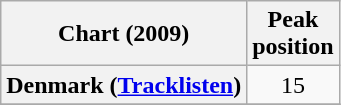<table class="wikitable sortable plainrowheaders">
<tr>
<th>Chart (2009)</th>
<th>Peak<br>position</th>
</tr>
<tr>
<th scope="row">Denmark (<a href='#'>Tracklisten</a>)</th>
<td style="text-align:center;">15</td>
</tr>
<tr>
</tr>
</table>
